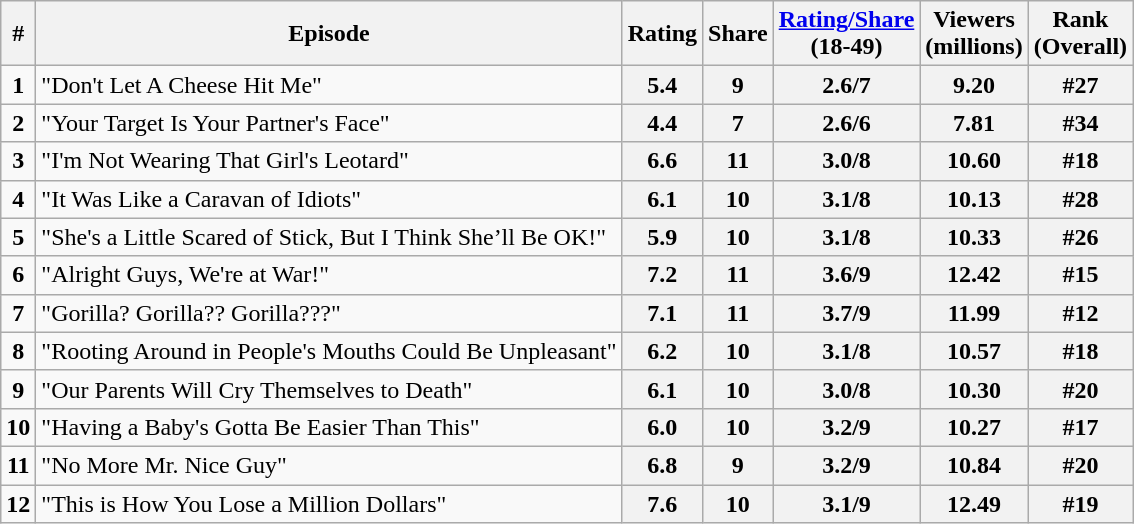<table class="wikitable">
<tr>
<th>#</th>
<th>Episode</th>
<th>Rating</th>
<th>Share</th>
<th><a href='#'>Rating/Share</a><br>(18-49)</th>
<th>Viewers<br>(millions)</th>
<th>Rank<br>(Overall)</th>
</tr>
<tr>
<td style="text-align:center"><strong>1</strong></td>
<td>"Don't Let A Cheese Hit Me"</td>
<th>5.4</th>
<th>9</th>
<th>2.6/7</th>
<th>9.20</th>
<th>#27</th>
</tr>
<tr>
<td style="text-align:center"><strong>2</strong></td>
<td>"Your Target Is Your Partner's Face"</td>
<th>4.4</th>
<th>7</th>
<th>2.6/6</th>
<th>7.81</th>
<th>#34</th>
</tr>
<tr>
<td style="text-align:center"><strong>3</strong></td>
<td>"I'm Not Wearing That Girl's Leotard"</td>
<th>6.6</th>
<th>11</th>
<th>3.0/8</th>
<th>10.60</th>
<th>#18</th>
</tr>
<tr>
<td style="text-align:center"><strong>4</strong></td>
<td>"It Was Like a Caravan of Idiots"</td>
<th>6.1</th>
<th>10</th>
<th>3.1/8</th>
<th>10.13</th>
<th>#28</th>
</tr>
<tr>
<td style="text-align:center"><strong>5</strong></td>
<td>"She's a Little Scared of Stick, But I Think She’ll Be OK!"</td>
<th>5.9</th>
<th>10</th>
<th>3.1/8</th>
<th>10.33</th>
<th>#26</th>
</tr>
<tr>
<td style="text-align:center"><strong>6</strong></td>
<td>"Alright Guys, We're at War!"</td>
<th>7.2</th>
<th>11</th>
<th>3.6/9</th>
<th>12.42</th>
<th>#15</th>
</tr>
<tr>
<td style="text-align:center"><strong>7</strong></td>
<td>"Gorilla? Gorilla?? Gorilla???"</td>
<th>7.1</th>
<th>11</th>
<th>3.7/9</th>
<th>11.99</th>
<th>#12</th>
</tr>
<tr>
<td style="text-align:center"><strong>8</strong></td>
<td>"Rooting Around in People's Mouths Could Be Unpleasant"</td>
<th>6.2</th>
<th>10</th>
<th>3.1/8</th>
<th>10.57</th>
<th>#18</th>
</tr>
<tr>
<td style="text-align:center"><strong>9</strong></td>
<td>"Our Parents Will Cry Themselves to Death"</td>
<th>6.1</th>
<th>10</th>
<th>3.0/8</th>
<th>10.30</th>
<th>#20</th>
</tr>
<tr>
<td style="text-align:center"><strong>10</strong></td>
<td>"Having a Baby's Gotta Be Easier Than This"</td>
<th>6.0</th>
<th>10</th>
<th>3.2/9</th>
<th>10.27</th>
<th>#17</th>
</tr>
<tr>
<td style="text-align:center"><strong>11</strong></td>
<td>"No More Mr. Nice Guy"</td>
<th>6.8</th>
<th>9</th>
<th>3.2/9</th>
<th>10.84</th>
<th>#20</th>
</tr>
<tr>
<td style="text-align:center"><strong>12</strong></td>
<td>"This is How You Lose a Million Dollars"</td>
<th>7.6</th>
<th>10</th>
<th>3.1/9</th>
<th>12.49</th>
<th>#19</th>
</tr>
</table>
